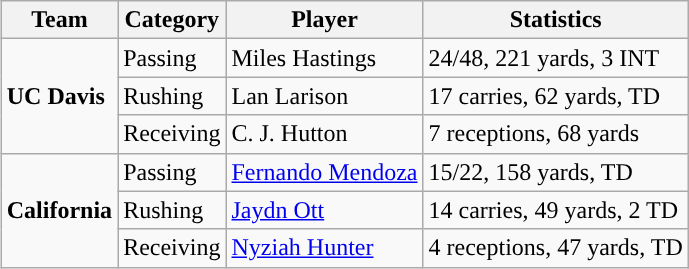<table class="wikitable" style="float: right;">
<tr>
<th>Team</th>
<th>Category</th>
<th>Player</th>
<th>Statistics</th>
</tr>
<tr>
<td rowspan=3><strong>UC Davis</strong></td>
<td>Passing</td>
<td>Miles Hastings</td>
<td>24/48, 221 yards, 3 INT</td>
</tr>
<tr>
<td>Rushing</td>
<td>Lan Larison</td>
<td>17 carries, 62 yards, TD</td>
</tr>
<tr>
<td>Receiving</td>
<td>C. J. Hutton</td>
<td>7 receptions, 68 yards</td>
</tr>
<tr>
<td rowspan=3><strong>California</strong></td>
<td>Passing</td>
<td><a href='#'>Fernando Mendoza</a></td>
<td>15/22, 158 yards, TD</td>
</tr>
<tr>
<td>Rushing</td>
<td><a href='#'>Jaydn Ott</a></td>
<td>14 carries, 49 yards, 2 TD</td>
</tr>
<tr>
<td>Receiving</td>
<td><a href='#'>Nyziah Hunter</a></td>
<td>4 receptions, 47 yards, TD</td>
</tr>
</table>
